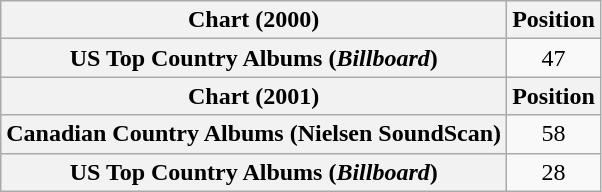<table class="wikitable plainrowheaders">
<tr>
<th>Chart (2000)</th>
<th>Position</th>
</tr>
<tr>
<th scope="row">US Top Country Albums (<em>Billboard</em>)</th>
<td style="text-align:center;">47</td>
</tr>
<tr>
<th>Chart (2001)</th>
<th>Position</th>
</tr>
<tr>
<th scope="row">Canadian Country Albums (Nielsen SoundScan)</th>
<td style="text-align:center;">58</td>
</tr>
<tr>
<th scope="row">US Top Country Albums (<em>Billboard</em>)</th>
<td style="text-align:center;">28</td>
</tr>
</table>
